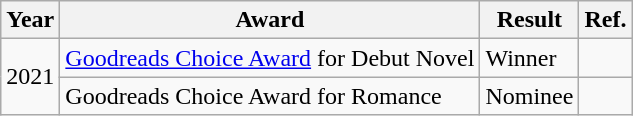<table class="wikitable">
<tr>
<th>Year</th>
<th>Award</th>
<th>Result</th>
<th>Ref.</th>
</tr>
<tr>
<td rowspan="2">2021</td>
<td><a href='#'>Goodreads Choice Award</a> for Debut Novel</td>
<td>Winner</td>
<td></td>
</tr>
<tr>
<td>Goodreads Choice Award for Romance</td>
<td>Nominee</td>
<td></td>
</tr>
</table>
